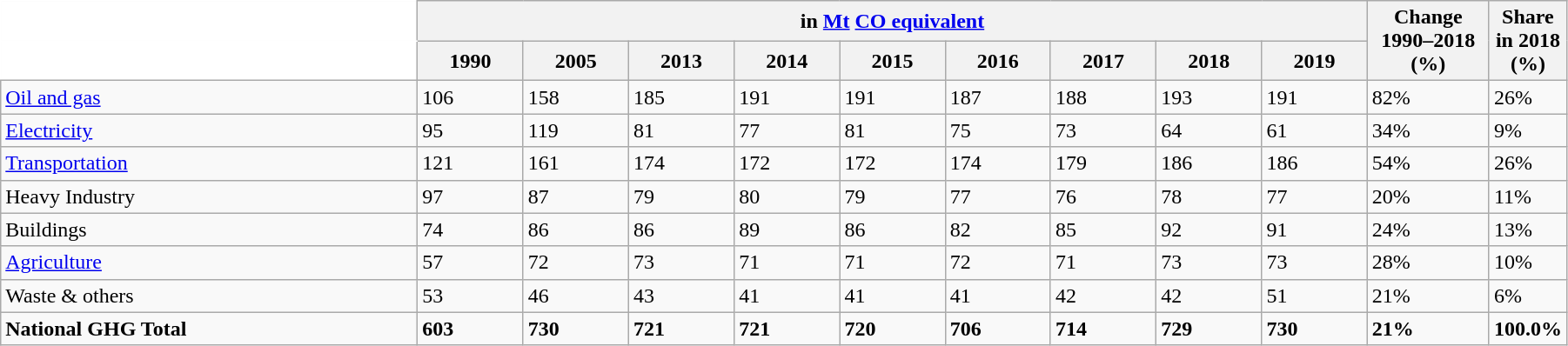<table class="wikitable centre" style="text-align:left; width:95%;">
<tr>
<th scope="col" width="28%" style="background:white; border-top-color:white; border-left-color:white; border-bottom-color:white;"></th>
<th colspan="9" scope="col" width="56%">in <a href='#'>Mt</a> <a href='#'>CO equivalent</a></th>
<th rowspan="2" scope="col" width="8%">Change 1990–2018 (%)</th>
<th rowspan="2" scope="col" width="8%">Share in 2018 (%)</th>
</tr>
<tr>
<th scope="col" width="28%" style="background:white; border-top-color:white; border-left-color:white;"></th>
<th scope="col" width="7%">1990</th>
<th scope="col" width="7%">2005</th>
<th scope="col" width="7%">2013</th>
<th scope="col" width="7%">2014</th>
<th scope="col" width="7%">2015</th>
<th scope="col" width="7%">2016</th>
<th scope="col" width="7%">2017</th>
<th scope="col" width="7%">2018</th>
<th scope="col" width="7%">2019</th>
</tr>
<tr>
<td scope="row" align="left"><a href='#'>Oil and gas</a></td>
<td>106</td>
<td>158</td>
<td>185</td>
<td>191</td>
<td>191</td>
<td>187</td>
<td>188</td>
<td>193</td>
<td>191</td>
<td><strong></strong> 82%</td>
<td>26%</td>
</tr>
<tr>
<td><a href='#'>Electricity</a></td>
<td>95</td>
<td>119</td>
<td>81</td>
<td>77</td>
<td>81</td>
<td>75</td>
<td>73</td>
<td>64</td>
<td>61</td>
<td> 34%</td>
<td>9%</td>
</tr>
<tr>
<td scope="row" align="left"><a href='#'>Transportation</a></td>
<td>121</td>
<td>161</td>
<td>174</td>
<td>172</td>
<td>172</td>
<td>174</td>
<td>179</td>
<td>186</td>
<td>186</td>
<td><strong></strong> 54%</td>
<td>26%</td>
</tr>
<tr>
<td>Heavy Industry</td>
<td>97</td>
<td>87</td>
<td>79</td>
<td>80</td>
<td>79</td>
<td>77</td>
<td>76</td>
<td>78</td>
<td>77</td>
<td> 20%</td>
<td>11%</td>
</tr>
<tr>
<td>Buildings</td>
<td>74</td>
<td>86</td>
<td>86</td>
<td>89</td>
<td>86</td>
<td>82</td>
<td>85</td>
<td>92</td>
<td>91</td>
<td><strong></strong> 24%</td>
<td>13%</td>
</tr>
<tr>
<td><a href='#'>Agriculture</a></td>
<td>57</td>
<td>72</td>
<td>73</td>
<td>71</td>
<td>71</td>
<td>72</td>
<td>71</td>
<td>73</td>
<td>73</td>
<td><strong></strong> 28%</td>
<td>10%</td>
</tr>
<tr>
<td scope="row" align="left">Waste & others</td>
<td>53</td>
<td>46</td>
<td>43</td>
<td>41</td>
<td>41</td>
<td>41</td>
<td>42</td>
<td>42</td>
<td>51</td>
<td> 21%</td>
<td>6%</td>
</tr>
<tr>
<td><strong>National GHG Total</strong></td>
<td><strong>603</strong></td>
<td><strong>730</strong></td>
<td><strong>721</strong></td>
<td><strong>721</strong></td>
<td><strong>720</strong></td>
<td><strong>706</strong></td>
<td><strong>714</strong></td>
<td><strong>729</strong></td>
<td><strong>730</strong></td>
<td><strong> 21%</strong></td>
<td><strong>100.0%</strong></td>
</tr>
</table>
